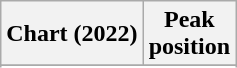<table class="wikitable sortable plainrowheaders">
<tr>
<th scope="col">Chart (2022)</th>
<th scope="col">Peak<br>position</th>
</tr>
<tr>
</tr>
<tr>
</tr>
<tr>
</tr>
<tr>
</tr>
<tr>
</tr>
<tr>
</tr>
<tr>
</tr>
</table>
